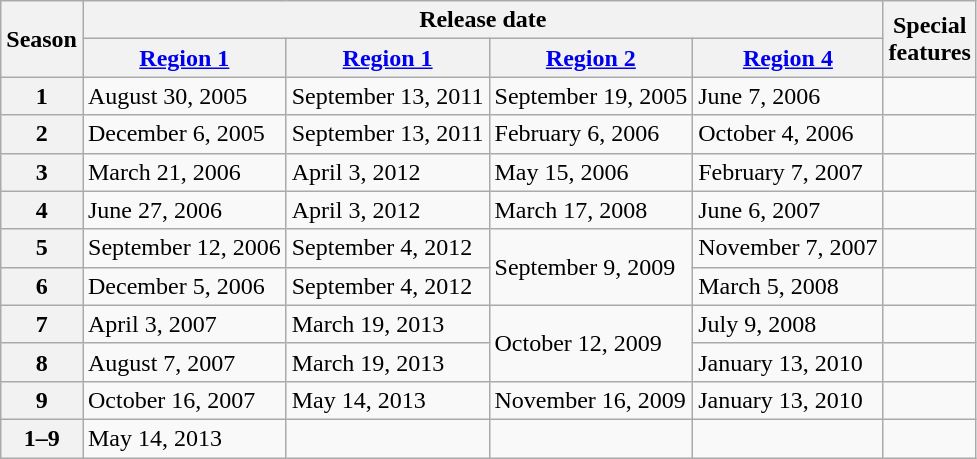<table class="wikitable">
<tr>
<th rowspan="2">Season</th>
<th colspan="4">Release date</th>
<th rowspan="2">Special<br>features</th>
</tr>
<tr>
<th><a href='#'>Region 1</a></th>
<th><a href='#'>Region 1</a><br></th>
<th><a href='#'>Region 2</a></th>
<th><a href='#'>Region 4</a></th>
</tr>
<tr>
<th>1</th>
<td>August 30, 2005</td>
<td>September 13, 2011</td>
<td>September 19, 2005</td>
<td>June 7, 2006</td>
<td></td>
</tr>
<tr>
<th>2</th>
<td>December 6, 2005</td>
<td>September 13, 2011</td>
<td>February 6, 2006</td>
<td>October 4, 2006</td>
<td></td>
</tr>
<tr>
<th>3</th>
<td>March 21, 2006</td>
<td>April 3, 2012</td>
<td>May 15, 2006</td>
<td>February 7, 2007</td>
<td></td>
</tr>
<tr>
<th>4</th>
<td>June 27, 2006</td>
<td>April 3, 2012</td>
<td>March 17, 2008</td>
<td>June 6, 2007</td>
<td></td>
</tr>
<tr>
<th>5</th>
<td>September 12, 2006</td>
<td>September 4, 2012</td>
<td rowspan="2">September 9, 2009<br></td>
<td>November 7, 2007</td>
<td></td>
</tr>
<tr>
<th>6</th>
<td>December 5, 2006</td>
<td>September 4, 2012</td>
<td>March 5, 2008</td>
<td></td>
</tr>
<tr>
<th>7</th>
<td>April 3, 2007</td>
<td>March 19, 2013</td>
<td rowspan="2">October 12, 2009<br></td>
<td>July 9, 2008</td>
<td></td>
</tr>
<tr>
<th>8</th>
<td>August 7, 2007</td>
<td>March 19, 2013</td>
<td>January 13, 2010</td>
<td></td>
</tr>
<tr>
<th>9</th>
<td>October 16, 2007</td>
<td>May 14, 2013</td>
<td>November 16, 2009</td>
<td>January 13, 2010</td>
<td></td>
</tr>
<tr>
<th>1–9</th>
<td>May 14, 2013</td>
<td></td>
<td></td>
<td></td>
<td></td>
</tr>
</table>
